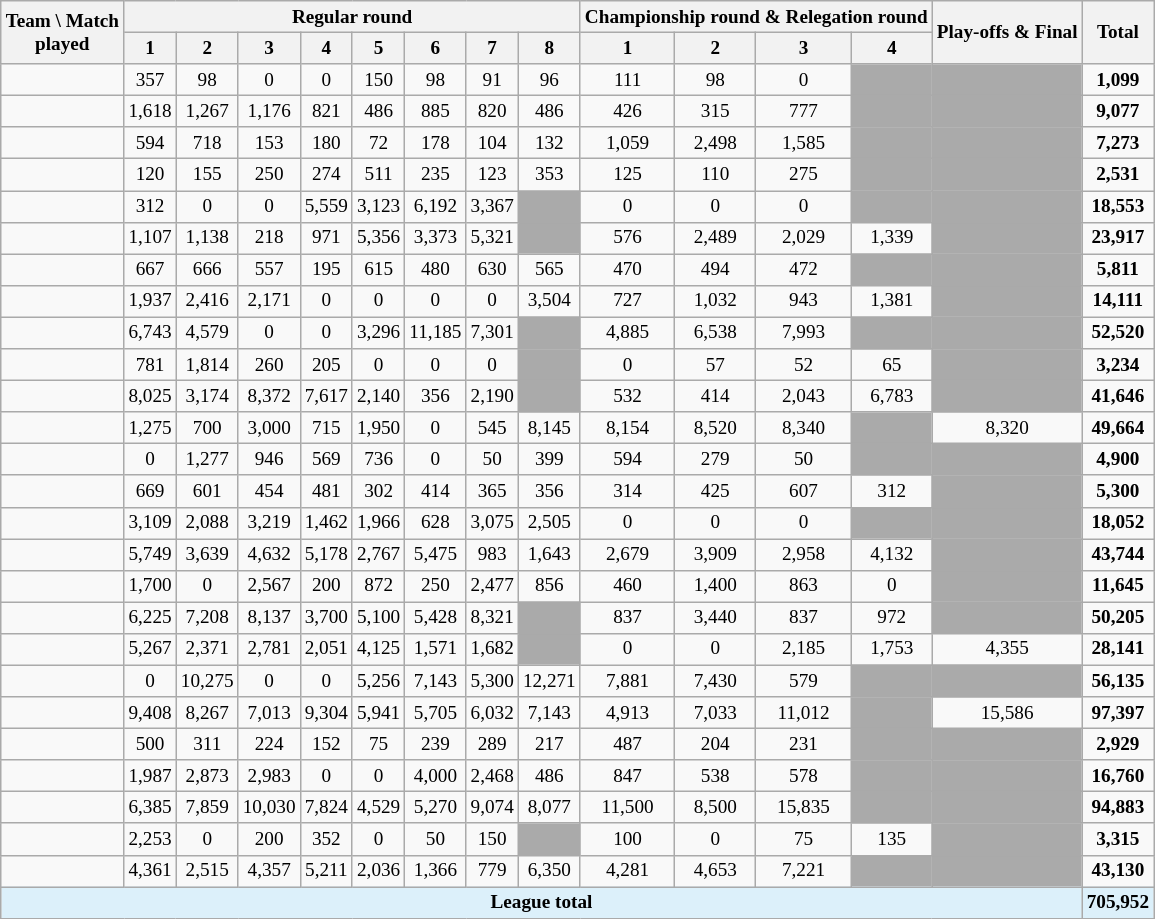<table class="wikitable sortable" style="font-size: 80%; text-align:center;">
<tr>
<th style="width:76px;" rowspan="2">Team \ Match played</th>
<th colspan="8">Regular round</th>
<th colspan="4">Championship round & Relegation round</th>
<th rowspan="2">Play-offs & Final</th>
<th rowspan="2">Total</th>
</tr>
<tr>
<th align=center>1</th>
<th align=center>2</th>
<th align=center>3</th>
<th align=center>4</th>
<th align=center>5</th>
<th align=center>6</th>
<th align=center>7</th>
<th align=center>8</th>
<th align=center>1</th>
<th align=center>2</th>
<th align=center>3</th>
<th align=center>4</th>
</tr>
<tr align=center>
<td align=left></td>
<td>357</td>
<td>98</td>
<td>0</td>
<td>0</td>
<td>150</td>
<td>98</td>
<td>91</td>
<td>96</td>
<td>111</td>
<td>98</td>
<td>0</td>
<td bgcolor=#aaa></td>
<td bgcolor=#aaa></td>
<td><strong>1,099</strong></td>
</tr>
<tr align=center>
<td align=left></td>
<td>1,618</td>
<td>1,267</td>
<td>1,176</td>
<td>821</td>
<td>486</td>
<td>885</td>
<td>820</td>
<td>486</td>
<td>426</td>
<td>315</td>
<td>777</td>
<td bgcolor=#aaa></td>
<td bgcolor=#aaa></td>
<td><strong>9,077</strong></td>
</tr>
<tr align=center>
<td align=left></td>
<td>594</td>
<td>718</td>
<td>153</td>
<td>180</td>
<td>72</td>
<td>178</td>
<td>104</td>
<td>132</td>
<td>1,059</td>
<td>2,498</td>
<td>1,585</td>
<td bgcolor=#aaa></td>
<td bgcolor=#aaa></td>
<td><strong>7,273</strong></td>
</tr>
<tr align=center>
<td align=left></td>
<td>120</td>
<td>155</td>
<td>250</td>
<td>274</td>
<td>511</td>
<td>235</td>
<td>123</td>
<td>353</td>
<td>125</td>
<td>110</td>
<td>275</td>
<td bgcolor=#aaa></td>
<td bgcolor=#aaa></td>
<td><strong>2,531</strong></td>
</tr>
<tr align=center>
<td align=left></td>
<td>312</td>
<td>0</td>
<td>0</td>
<td>5,559</td>
<td>3,123</td>
<td>6,192</td>
<td>3,367</td>
<td bgcolor=#aaa></td>
<td>0</td>
<td>0</td>
<td>0</td>
<td bgcolor=#aaa></td>
<td bgcolor=#aaa></td>
<td><strong>18,553</strong></td>
</tr>
<tr align=center>
<td align=left></td>
<td>1,107</td>
<td>1,138</td>
<td>218</td>
<td>971</td>
<td>5,356</td>
<td>3,373</td>
<td>5,321</td>
<td bgcolor=#aaa></td>
<td>576</td>
<td>2,489</td>
<td>2,029</td>
<td>1,339</td>
<td bgcolor=#aaa></td>
<td><strong>23,917</strong></td>
</tr>
<tr align=center>
<td align=left></td>
<td>667</td>
<td>666</td>
<td>557</td>
<td>195</td>
<td>615</td>
<td>480</td>
<td>630</td>
<td>565</td>
<td>470</td>
<td>494</td>
<td>472</td>
<td bgcolor=#aaa></td>
<td bgcolor=#aaa></td>
<td><strong>5,811</strong></td>
</tr>
<tr align=center>
<td align=left></td>
<td>1,937</td>
<td>2,416</td>
<td>2,171</td>
<td>0</td>
<td>0 </td>
<td>0</td>
<td>0</td>
<td>3,504</td>
<td>727</td>
<td>1,032</td>
<td>943</td>
<td>1,381</td>
<td bgcolor=#aaa></td>
<td><strong>14,111</strong></td>
</tr>
<tr align=center>
<td align=left></td>
<td>6,743</td>
<td>4,579</td>
<td>0</td>
<td>0</td>
<td>3,296</td>
<td>11,185</td>
<td>7,301</td>
<td bgcolor=#aaa></td>
<td>4,885</td>
<td>6,538</td>
<td>7,993</td>
<td bgcolor=#aaa></td>
<td bgcolor=#aaa></td>
<td><strong>52,520</strong></td>
</tr>
<tr align=center>
<td align=left></td>
<td>781</td>
<td>1,814</td>
<td>260</td>
<td>205</td>
<td>0</td>
<td>0</td>
<td>0</td>
<td bgcolor=#aaa></td>
<td>0</td>
<td>57</td>
<td>52</td>
<td>65</td>
<td bgcolor=#aaa></td>
<td><strong>3,234</strong></td>
</tr>
<tr align=center>
<td align=left></td>
<td>8,025</td>
<td>3,174</td>
<td>8,372</td>
<td>7,617</td>
<td>2,140</td>
<td>356</td>
<td>2,190</td>
<td bgcolor=#aaa></td>
<td>532</td>
<td>414</td>
<td>2,043</td>
<td>6,783</td>
<td bgcolor=#aaa></td>
<td><strong>41,646</strong></td>
</tr>
<tr align=center>
<td align=left></td>
<td>1,275</td>
<td>700</td>
<td>3,000</td>
<td>715</td>
<td>1,950</td>
<td>0</td>
<td>545</td>
<td>8,145</td>
<td>8,154</td>
<td>8,520</td>
<td>8,340</td>
<td bgcolor=#aaa></td>
<td>8,320</td>
<td><strong>49,664</strong></td>
</tr>
<tr align=center>
<td align=left></td>
<td>0</td>
<td>1,277</td>
<td>946</td>
<td>569</td>
<td>736</td>
<td>0</td>
<td>50</td>
<td>399</td>
<td>594</td>
<td>279</td>
<td>50</td>
<td bgcolor=#aaa></td>
<td bgcolor=#aaa></td>
<td><strong>4,900</strong></td>
</tr>
<tr align=center>
<td align=left></td>
<td>669</td>
<td>601</td>
<td>454</td>
<td>481</td>
<td>302</td>
<td>414</td>
<td>365</td>
<td>356</td>
<td>314</td>
<td>425</td>
<td>607</td>
<td>312</td>
<td bgcolor=#aaa></td>
<td><strong>5,300</strong></td>
</tr>
<tr align=center>
<td align=left></td>
<td>3,109</td>
<td>2,088</td>
<td>3,219</td>
<td>1,462</td>
<td>1,966</td>
<td>628</td>
<td>3,075</td>
<td>2,505</td>
<td>0</td>
<td>0</td>
<td>0</td>
<td bgcolor=#aaa></td>
<td bgcolor=#aaa></td>
<td><strong>18,052</strong></td>
</tr>
<tr align=center>
<td align=left></td>
<td>5,749</td>
<td>3,639</td>
<td>4,632</td>
<td>5,178</td>
<td>2,767</td>
<td>5,475</td>
<td>983</td>
<td>1,643</td>
<td>2,679</td>
<td>3,909</td>
<td>2,958</td>
<td>4,132</td>
<td bgcolor=#aaa></td>
<td><strong>43,744</strong></td>
</tr>
<tr align=center>
<td align=left></td>
<td>1,700</td>
<td>0</td>
<td>2,567</td>
<td>200</td>
<td>872</td>
<td>250</td>
<td>2,477</td>
<td>856</td>
<td>460</td>
<td>1,400</td>
<td>863</td>
<td>0</td>
<td bgcolor=#aaa></td>
<td><strong>11,645</strong></td>
</tr>
<tr align=center>
<td align=left></td>
<td>6,225</td>
<td>7,208</td>
<td>8,137</td>
<td>3,700</td>
<td>5,100</td>
<td>5,428</td>
<td>8,321</td>
<td bgcolor=#aaa></td>
<td>837</td>
<td>3,440</td>
<td>837</td>
<td>972</td>
<td bgcolor=#aaa></td>
<td><strong>50,205</strong></td>
</tr>
<tr>
<td align=left></td>
<td>5,267</td>
<td>2,371</td>
<td>2,781</td>
<td>2,051</td>
<td>4,125</td>
<td>1,571</td>
<td>1,682</td>
<td bgcolor=#aaa></td>
<td>0</td>
<td>0</td>
<td>2,185</td>
<td>1,753</td>
<td>4,355</td>
<td><strong>28,141</strong></td>
</tr>
<tr>
<td align=left></td>
<td>0</td>
<td>10,275</td>
<td>0 </td>
<td>0</td>
<td>5,256</td>
<td>7,143</td>
<td>5,300</td>
<td>12,271</td>
<td>7,881</td>
<td>7,430</td>
<td>579</td>
<td bgcolor=#aaa></td>
<td bgcolor=#aaa></td>
<td><strong>56,135</strong></td>
</tr>
<tr>
<td align=left></td>
<td>9,408</td>
<td>8,267</td>
<td>7,013</td>
<td>9,304</td>
<td>5,941</td>
<td>5,705</td>
<td>6,032</td>
<td>7,143</td>
<td>4,913</td>
<td>7,033</td>
<td>11,012</td>
<td bgcolor=#aaa></td>
<td>15,586</td>
<td><strong>97,397</strong></td>
</tr>
<tr>
<td align=left></td>
<td>500</td>
<td>311</td>
<td>224</td>
<td>152</td>
<td>75</td>
<td>239</td>
<td>289</td>
<td>217</td>
<td>487</td>
<td>204</td>
<td>231</td>
<td bgcolor=#aaa></td>
<td bgcolor=#aaa></td>
<td><strong>2,929</strong></td>
</tr>
<tr>
<td align=left></td>
<td>1,987</td>
<td>2,873</td>
<td>2,983</td>
<td>0 </td>
<td>0</td>
<td>4,000</td>
<td>2,468</td>
<td>486</td>
<td>847</td>
<td>538</td>
<td>578</td>
<td bgcolor=#aaa></td>
<td bgcolor=#aaa></td>
<td><strong>16,760</strong></td>
</tr>
<tr>
<td align=left></td>
<td>6,385</td>
<td>7,859</td>
<td>10,030</td>
<td>7,824</td>
<td>4,529</td>
<td>5,270</td>
<td>9,074</td>
<td>8,077</td>
<td>11,500</td>
<td>8,500</td>
<td>15,835</td>
<td bgcolor=#aaa></td>
<td bgcolor=#aaa></td>
<td><strong>94,883</strong></td>
</tr>
<tr>
<td align=left></td>
<td>2,253</td>
<td>0</td>
<td>200</td>
<td>352</td>
<td>0</td>
<td>50</td>
<td>150</td>
<td bgcolor=#aaa></td>
<td>100</td>
<td>0</td>
<td>75</td>
<td>135</td>
<td bgcolor=#aaa></td>
<td><strong>3,315</strong></td>
</tr>
<tr>
<td align=left></td>
<td>4,361</td>
<td>2,515</td>
<td>4,357</td>
<td>5,211</td>
<td>2,036</td>
<td>1,366</td>
<td>779</td>
<td>6,350</td>
<td>4,281</td>
<td>4,653</td>
<td>7,221</td>
<td bgcolor=#aaa></td>
<td bgcolor=#aaa></td>
<td><strong>43,130</strong></td>
</tr>
<tr>
<th !  style="color:black; background:#dcf0fa;" colspan=14>League total</th>
<th style="color:black; background:#dcf0fa;">705,952</th>
</tr>
</table>
